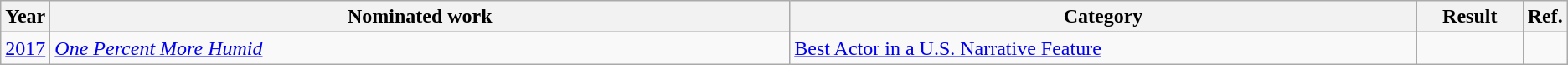<table class=wikitable>
<tr>
<th scope="col" style="width:1em;">Year</th>
<th scope="col" style="width:39em;">Nominated work</th>
<th scope="col" style="width:33em;">Category</th>
<th scope="col" style="width:5em;">Result</th>
<th scope="col" style="width:1em;">Ref.</th>
</tr>
<tr>
<td><a href='#'>2017</a></td>
<td><em><a href='#'>One Percent More Humid</a></em></td>
<td><a href='#'>Best Actor in a U.S. Narrative Feature</a></td>
<td></td>
<td></td>
</tr>
</table>
